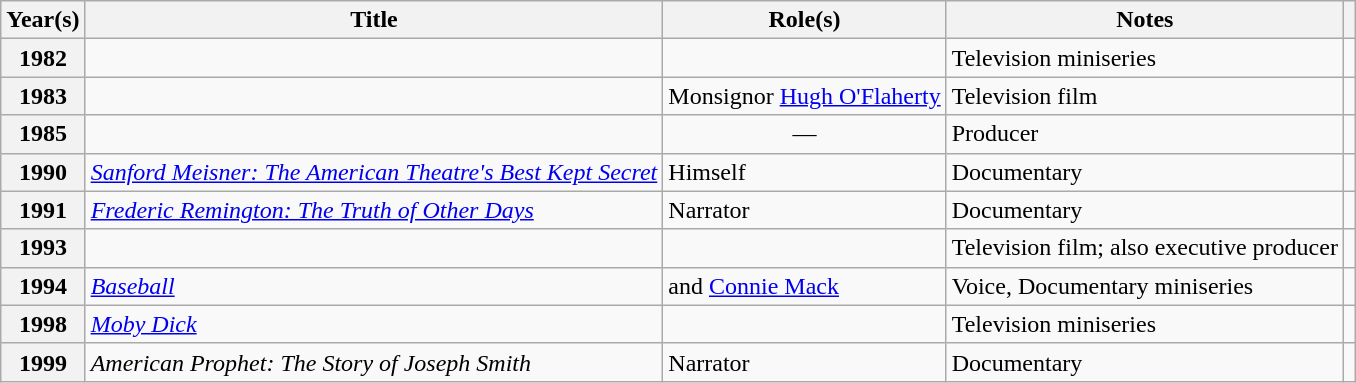<table class="wikitable sortable plainrowheaders">
<tr>
<th scope="col">Year(s)</th>
<th scope="col">Title</th>
<th scope="col">Role(s)</th>
<th scope="col" class="unsortable">Notes</th>
<th scope="col" class="unsortable"></th>
</tr>
<tr>
<th scope=row>1982</th>
<td><em></em></td>
<td></td>
<td>Television miniseries</td>
<td style="text-align:center;"></td>
</tr>
<tr>
<th scope=row>1983</th>
<td><em></em></td>
<td>Monsignor <a href='#'>Hugh O'Flaherty</a></td>
<td>Television film</td>
<td style="text-align:center;"></td>
</tr>
<tr>
<th scope=row>1985</th>
<td><em></em></td>
<td align="center">—</td>
<td>Producer</td>
<td style="text-align:center;"></td>
</tr>
<tr>
<th scope=row>1990</th>
<td><em><a href='#'>Sanford Meisner: The American Theatre's Best Kept Secret</a></em></td>
<td>Himself</td>
<td>Documentary</td>
<td style="text-align:center;"></td>
</tr>
<tr>
<th scope=row>1991</th>
<td><em><a href='#'>Frederic Remington: The Truth of Other Days</a></em></td>
<td>Narrator</td>
<td>Documentary</td>
<td style="text-align:center;"></td>
</tr>
<tr>
<th scope=row>1993</th>
<td><em></em></td>
<td></td>
<td>Television film; also executive producer</td>
<td style="text-align:center;"></td>
</tr>
<tr>
<th scope=row>1994</th>
<td><em><a href='#'>Baseball</a></em></td>
<td> and <a href='#'>Connie Mack</a></td>
<td>Voice, Documentary miniseries</td>
<td style="text-align:center;"></td>
</tr>
<tr>
<th scope=row>1998</th>
<td><em><a href='#'>Moby Dick</a></em></td>
<td></td>
<td>Television miniseries</td>
<td style="text-align:center;"></td>
</tr>
<tr>
<th scope=row>1999</th>
<td><em>American Prophet: The Story of Joseph Smith</em></td>
<td>Narrator</td>
<td>Documentary</td>
<td style="text-align:center;"></td>
</tr>
</table>
